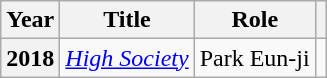<table class="wikitable plainrowheaders sortable">
<tr>
<th scope="col">Year</th>
<th scope="col">Title</th>
<th scope="col">Role</th>
<th scope="col" class="unsortable"></th>
</tr>
<tr>
<th scope="row">2018</th>
<td><em><a href='#'>High Society</a></em></td>
<td>Park Eun-ji</td>
<td style="text-align:center"></td>
</tr>
</table>
